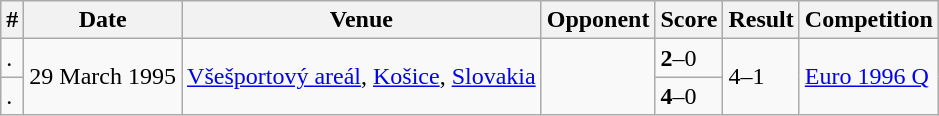<table class="wikitable">
<tr>
<th>#</th>
<th>Date</th>
<th>Venue</th>
<th>Opponent</th>
<th>Score</th>
<th>Result</th>
<th>Competition</th>
</tr>
<tr>
<td>.</td>
<td rowspan="2">29 March 1995</td>
<td rowspan="2"><a href='#'>Všešportový areál</a>, <a href='#'>Košice</a>, <a href='#'>Slovakia</a></td>
<td rowspan="2"></td>
<td><strong>2</strong>–0</td>
<td rowspan="2">4–1</td>
<td rowspan="2"><a href='#'>Euro 1996 Q</a></td>
</tr>
<tr>
<td>.</td>
<td><strong>4</strong>–0</td>
</tr>
</table>
